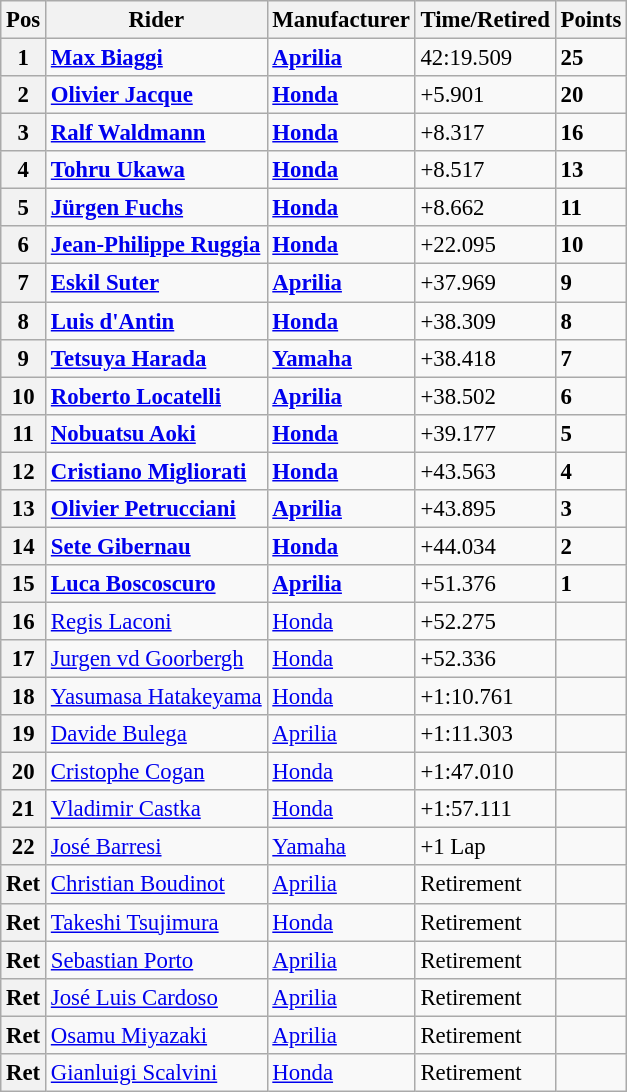<table class="wikitable" style="font-size: 95%;">
<tr>
<th>Pos</th>
<th>Rider</th>
<th>Manufacturer</th>
<th>Time/Retired</th>
<th>Points</th>
</tr>
<tr>
<th>1</th>
<td> <strong><a href='#'>Max Biaggi</a></strong></td>
<td><strong><a href='#'>Aprilia</a></strong></td>
<td>42:19.509</td>
<td><strong>25</strong></td>
</tr>
<tr>
<th>2</th>
<td> <strong><a href='#'>Olivier Jacque</a></strong></td>
<td><strong><a href='#'>Honda</a></strong></td>
<td>+5.901</td>
<td><strong>20</strong></td>
</tr>
<tr>
<th>3</th>
<td> <strong><a href='#'>Ralf Waldmann</a></strong></td>
<td><strong><a href='#'>Honda</a></strong></td>
<td>+8.317</td>
<td><strong>16</strong></td>
</tr>
<tr>
<th>4</th>
<td> <strong><a href='#'>Tohru Ukawa</a></strong></td>
<td><strong><a href='#'>Honda</a></strong></td>
<td>+8.517</td>
<td><strong>13</strong></td>
</tr>
<tr>
<th>5</th>
<td> <strong><a href='#'>Jürgen Fuchs</a></strong></td>
<td><strong><a href='#'>Honda</a></strong></td>
<td>+8.662</td>
<td><strong>11</strong></td>
</tr>
<tr>
<th>6</th>
<td> <strong><a href='#'>Jean-Philippe Ruggia</a></strong></td>
<td><strong><a href='#'>Honda</a></strong></td>
<td>+22.095</td>
<td><strong>10</strong></td>
</tr>
<tr>
<th>7</th>
<td> <strong><a href='#'>Eskil Suter</a></strong></td>
<td><strong><a href='#'>Aprilia</a></strong></td>
<td>+37.969</td>
<td><strong>9</strong></td>
</tr>
<tr>
<th>8</th>
<td> <strong><a href='#'>Luis d'Antin</a></strong></td>
<td><strong><a href='#'>Honda</a></strong></td>
<td>+38.309</td>
<td><strong>8</strong></td>
</tr>
<tr>
<th>9</th>
<td> <strong><a href='#'>Tetsuya Harada</a></strong></td>
<td><strong><a href='#'>Yamaha</a></strong></td>
<td>+38.418</td>
<td><strong>7</strong></td>
</tr>
<tr>
<th>10</th>
<td> <strong><a href='#'>Roberto Locatelli</a></strong></td>
<td><strong><a href='#'>Aprilia</a></strong></td>
<td>+38.502</td>
<td><strong>6</strong></td>
</tr>
<tr>
<th>11</th>
<td> <strong><a href='#'>Nobuatsu Aoki</a></strong></td>
<td><strong><a href='#'>Honda</a></strong></td>
<td>+39.177</td>
<td><strong>5</strong></td>
</tr>
<tr>
<th>12</th>
<td> <strong><a href='#'>Cristiano Migliorati</a></strong></td>
<td><strong><a href='#'>Honda</a></strong></td>
<td>+43.563</td>
<td><strong>4</strong></td>
</tr>
<tr>
<th>13</th>
<td> <strong><a href='#'>Olivier Petrucciani</a></strong></td>
<td><strong><a href='#'>Aprilia</a></strong></td>
<td>+43.895</td>
<td><strong>3</strong></td>
</tr>
<tr>
<th>14</th>
<td> <strong><a href='#'>Sete Gibernau</a></strong></td>
<td><strong><a href='#'>Honda</a></strong></td>
<td>+44.034</td>
<td><strong>2</strong></td>
</tr>
<tr>
<th>15</th>
<td> <strong><a href='#'>Luca Boscoscuro</a></strong></td>
<td><strong><a href='#'>Aprilia</a></strong></td>
<td>+51.376</td>
<td><strong>1</strong></td>
</tr>
<tr>
<th>16</th>
<td> <a href='#'>Regis Laconi</a></td>
<td><a href='#'>Honda</a></td>
<td>+52.275</td>
<td></td>
</tr>
<tr>
<th>17</th>
<td> <a href='#'>Jurgen vd Goorbergh</a></td>
<td><a href='#'>Honda</a></td>
<td>+52.336</td>
<td></td>
</tr>
<tr>
<th>18</th>
<td> <a href='#'>Yasumasa Hatakeyama</a></td>
<td><a href='#'>Honda</a></td>
<td>+1:10.761</td>
<td></td>
</tr>
<tr>
<th>19</th>
<td> <a href='#'>Davide Bulega</a></td>
<td><a href='#'>Aprilia</a></td>
<td>+1:11.303</td>
<td></td>
</tr>
<tr>
<th>20</th>
<td> <a href='#'>Cristophe Cogan</a></td>
<td><a href='#'>Honda</a></td>
<td>+1:47.010</td>
<td></td>
</tr>
<tr>
<th>21</th>
<td> <a href='#'>Vladimir Castka</a></td>
<td><a href='#'>Honda</a></td>
<td>+1:57.111</td>
<td></td>
</tr>
<tr>
<th>22</th>
<td> <a href='#'>José Barresi</a></td>
<td><a href='#'>Yamaha</a></td>
<td>+1 Lap</td>
<td></td>
</tr>
<tr>
<th>Ret</th>
<td> <a href='#'>Christian Boudinot</a></td>
<td><a href='#'>Aprilia</a></td>
<td>Retirement</td>
<td></td>
</tr>
<tr>
<th>Ret</th>
<td> <a href='#'>Takeshi Tsujimura</a></td>
<td><a href='#'>Honda</a></td>
<td>Retirement</td>
<td></td>
</tr>
<tr>
<th>Ret</th>
<td> <a href='#'>Sebastian Porto</a></td>
<td><a href='#'>Aprilia</a></td>
<td>Retirement</td>
<td></td>
</tr>
<tr>
<th>Ret</th>
<td> <a href='#'>José Luis Cardoso</a></td>
<td><a href='#'>Aprilia</a></td>
<td>Retirement</td>
<td></td>
</tr>
<tr>
<th>Ret</th>
<td> <a href='#'>Osamu Miyazaki</a></td>
<td><a href='#'>Aprilia</a></td>
<td>Retirement</td>
<td></td>
</tr>
<tr>
<th>Ret</th>
<td> <a href='#'>Gianluigi Scalvini</a></td>
<td><a href='#'>Honda</a></td>
<td>Retirement</td>
<td></td>
</tr>
</table>
